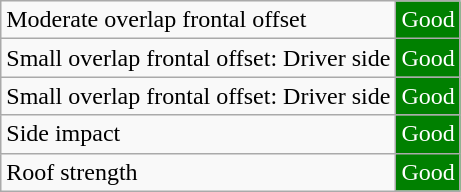<table class="wikitable">
<tr>
<td>Moderate overlap frontal offset</td>
<td style="color:white;background: green">Good</td>
</tr>
<tr>
<td>Small overlap frontal offset: Driver side</td>
<td style="color:white;background: green">Good</td>
</tr>
<tr>
<td>Small overlap frontal offset: Driver side</td>
<td style="color:white;background: green">Good</td>
</tr>
<tr>
<td>Side impact</td>
<td style="color:white;background: green">Good</td>
</tr>
<tr>
<td>Roof strength</td>
<td style="color:white;background: green">Good</td>
</tr>
</table>
